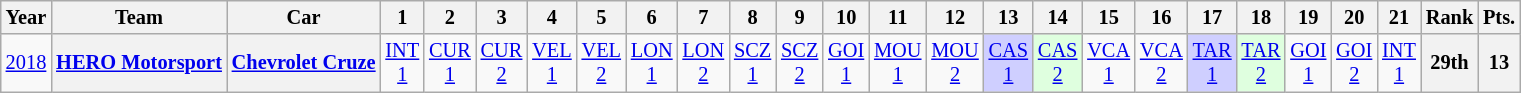<table class="wikitable" style="text-align:center; font-size:85%">
<tr>
<th>Year</th>
<th>Team</th>
<th>Car</th>
<th>1</th>
<th>2</th>
<th>3</th>
<th>4</th>
<th>5</th>
<th>6</th>
<th>7</th>
<th>8</th>
<th>9</th>
<th>10</th>
<th>11</th>
<th>12</th>
<th>13</th>
<th>14</th>
<th>15</th>
<th>16</th>
<th>17</th>
<th>18</th>
<th>19</th>
<th>20</th>
<th>21</th>
<th>Rank</th>
<th>Pts.</th>
</tr>
<tr>
<td><a href='#'>2018</a></td>
<th nowrap><a href='#'>HERO Motorsport</a></th>
<th nowrap><a href='#'>Chevrolet Cruze</a></th>
<td><a href='#'>INT<br>1</a></td>
<td><a href='#'>CUR<br>1</a></td>
<td><a href='#'>CUR<br>2</a></td>
<td><a href='#'>VEL<br>1</a></td>
<td><a href='#'>VEL<br>2</a></td>
<td><a href='#'>LON<br>1</a></td>
<td><a href='#'>LON<br>2</a></td>
<td><a href='#'>SCZ<br>1</a></td>
<td><a href='#'>SCZ<br>2</a></td>
<td><a href='#'>GOI<br>1</a></td>
<td><a href='#'>MOU<br>1</a></td>
<td><a href='#'>MOU<br>2</a></td>
<td style="background:#CFCFFF;"><a href='#'>CAS<br>1</a><br></td>
<td style="background:#DFFFDF;"><a href='#'>CAS<br>2</a><br></td>
<td><a href='#'>VCA<br>1</a></td>
<td><a href='#'>VCA<br>2</a></td>
<td style="background:#CFCFFF;"><a href='#'>TAR<br>1</a><br></td>
<td style="background:#DFFFDF;"><a href='#'>TAR<br>2</a><br></td>
<td><a href='#'>GOI<br>1</a></td>
<td><a href='#'>GOI<br>2</a></td>
<td><a href='#'>INT<br>1</a></td>
<th>29th</th>
<th>13</th>
</tr>
</table>
